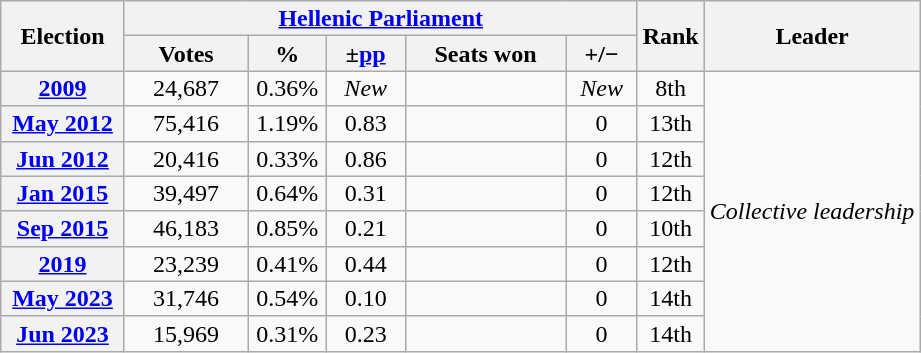<table class="wikitable" style="text-align:center;line-height:16px;">
<tr>
<th rowspan="2" style="width:75px;">Election</th>
<th colspan="5"><a href='#'>Hellenic Parliament</a></th>
<th rowspan="2" style="width:30px;">Rank</th>
<th rowspan="2">Leader</th>
</tr>
<tr>
<th style="width:75px;">Votes</th>
<th style="width:45px;">%</th>
<th style="width:45px;">±<a href='#'>pp</a></th>
<th style="width:100px;">Seats won</th>
<th style="width:40px;">+/−</th>
</tr>
<tr>
<th><a href='#'>2009</a></th>
<td>24,687</td>
<td>0.36%</td>
<td><em>New</em></td>
<td></td>
<td><em>New</em></td>
<td>8th</td>
<td rowspan="8"><em>Collective leadership</em></td>
</tr>
<tr>
<th><a href='#'>May 2012</a></th>
<td>75,416</td>
<td>1.19%</td>
<td>0.83</td>
<td></td>
<td>0</td>
<td>13th</td>
</tr>
<tr>
<th><a href='#'>Jun 2012</a></th>
<td>20,416</td>
<td>0.33%</td>
<td>0.86</td>
<td></td>
<td>0</td>
<td>12th</td>
</tr>
<tr>
<th><a href='#'>Jan 2015</a></th>
<td>39,497</td>
<td>0.64%</td>
<td>0.31</td>
<td></td>
<td>0</td>
<td>12th</td>
</tr>
<tr>
<th><a href='#'>Sep 2015</a></th>
<td>46,183</td>
<td>0.85%</td>
<td>0.21</td>
<td></td>
<td>0</td>
<td>10th</td>
</tr>
<tr>
<th><a href='#'>2019</a></th>
<td>23,239</td>
<td>0.41%</td>
<td>0.44</td>
<td></td>
<td>0</td>
<td>12th</td>
</tr>
<tr>
<th><a href='#'>May 2023</a></th>
<td>31,746</td>
<td>0.54%</td>
<td>0.10</td>
<td></td>
<td>0</td>
<td>14th</td>
</tr>
<tr>
<th><a href='#'>Jun 2023</a></th>
<td>15,969</td>
<td>0.31%</td>
<td>0.23</td>
<td></td>
<td>0</td>
<td>14th</td>
</tr>
</table>
